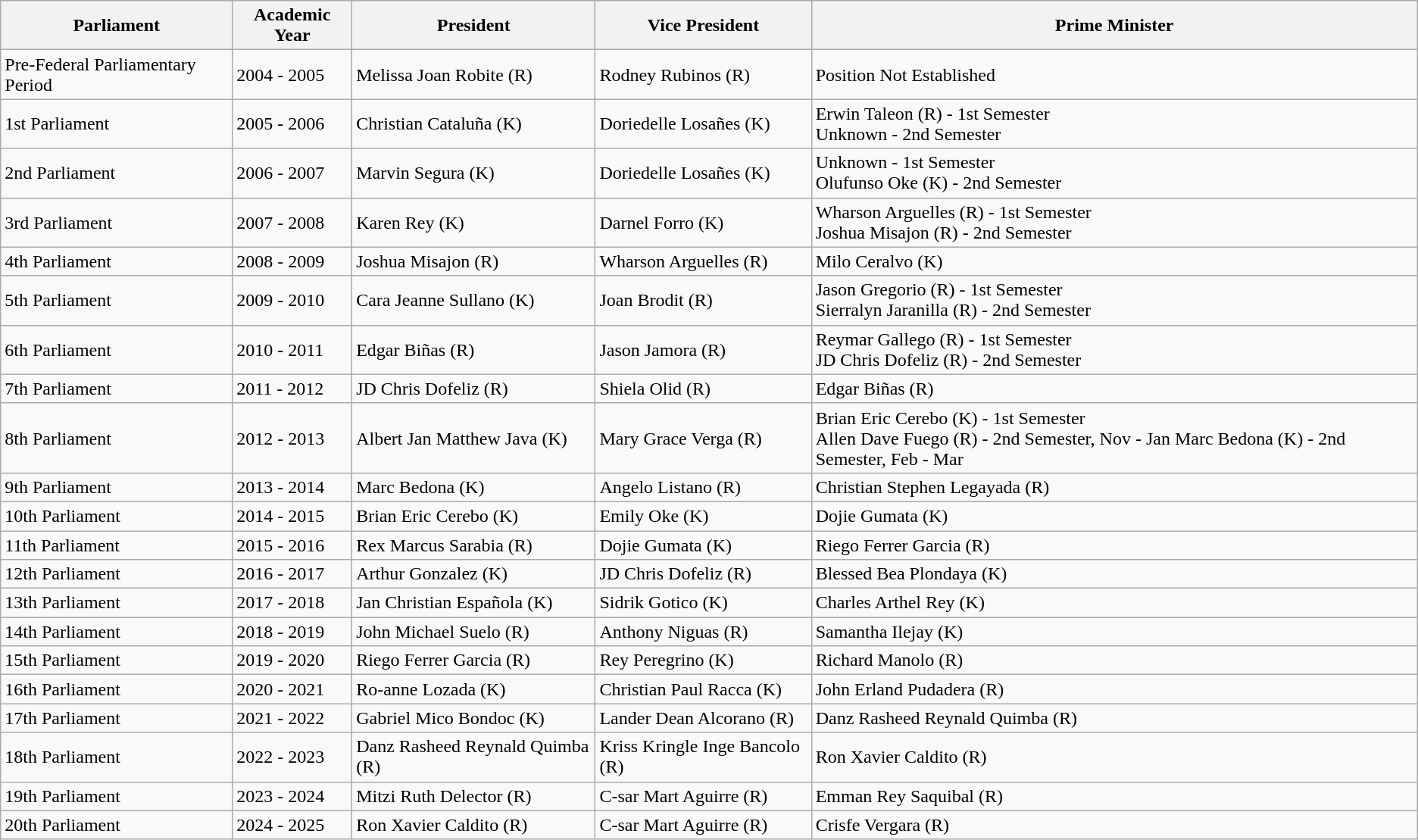<table class="wikitable sortable">
<tr>
<th>Parliament</th>
<th>Academic Year</th>
<th>President</th>
<th>Vice President</th>
<th>Prime Minister</th>
</tr>
<tr>
<td>Pre-Federal Parliamentary Period</td>
<td>2004 - 2005</td>
<td>Melissa Joan Robite (R)</td>
<td>Rodney Rubinos (R)</td>
<td>Position Not Established</td>
</tr>
<tr>
<td>1st Parliament</td>
<td>2005 - 2006</td>
<td>Christian Cataluña (K)</td>
<td>Doriedelle Losañes (K)</td>
<td>Erwin Taleon (R) - 1st Semester<br>Unknown - 2nd Semester</td>
</tr>
<tr>
<td>2nd Parliament</td>
<td>2006 - 2007</td>
<td>Marvin Segura (K)</td>
<td>Doriedelle Losañes (K)</td>
<td>Unknown - 1st Semester<br>Olufunso Oke (K) - 2nd Semester</td>
</tr>
<tr>
<td>3rd Parliament</td>
<td>2007 - 2008</td>
<td>Karen Rey (K)</td>
<td>Darnel Forro (K)</td>
<td>Wharson Arguelles (R) - 1st Semester<br>Joshua Misajon (R) - 2nd Semester</td>
</tr>
<tr>
<td>4th Parliament</td>
<td>2008 - 2009</td>
<td>Joshua Misajon (R)</td>
<td>Wharson Arguelles (R)</td>
<td>Milo Ceralvo (K)</td>
</tr>
<tr>
<td>5th Parliament</td>
<td>2009 - 2010</td>
<td>Cara Jeanne Sullano (K)</td>
<td>Joan Brodit (R)</td>
<td>Jason Gregorio (R) - 1st Semester<br>Sierralyn Jaranilla (R) - 2nd Semester</td>
</tr>
<tr>
<td>6th Parliament</td>
<td>2010 - 2011</td>
<td>Edgar Biñas (R)</td>
<td>Jason Jamora (R)</td>
<td>Reymar Gallego (R) - 1st Semester<br>JD Chris Dofeliz (R) - 2nd Semester</td>
</tr>
<tr>
<td>7th Parliament</td>
<td>2011 - 2012</td>
<td>JD Chris Dofeliz (R)</td>
<td>Shiela Olid (R)</td>
<td>Edgar Biñas (R)</td>
</tr>
<tr>
<td>8th Parliament</td>
<td>2012 - 2013</td>
<td>Albert Jan Matthew Java (K)</td>
<td>Mary Grace Verga (R)</td>
<td>Brian Eric Cerebo (K) - 1st Semester<br>Allen Dave Fuego (R) - 2nd Semester, Nov - Jan
Marc Bedona (K) - 2nd Semester, Feb - Mar</td>
</tr>
<tr>
<td>9th Parliament</td>
<td>2013 - 2014</td>
<td>Marc Bedona (K)</td>
<td>Angelo Listano (R)</td>
<td>Christian Stephen Legayada (R)</td>
</tr>
<tr>
<td>10th Parliament</td>
<td>2014 - 2015</td>
<td>Brian Eric Cerebo (K)</td>
<td>Emily Oke (K)</td>
<td>Dojie Gumata (K)</td>
</tr>
<tr>
<td>11th Parliament</td>
<td>2015 - 2016</td>
<td>Rex Marcus Sarabia (R)</td>
<td>Dojie Gumata (K)</td>
<td>Riego Ferrer Garcia (R)</td>
</tr>
<tr>
<td>12th Parliament</td>
<td>2016 - 2017</td>
<td>Arthur Gonzalez (K)</td>
<td>JD Chris Dofeliz (R)</td>
<td>Blessed Bea Plondaya (K)</td>
</tr>
<tr>
<td>13th Parliament</td>
<td>2017 - 2018</td>
<td>Jan Christian Española (K)</td>
<td>Sidrik Gotico (K)</td>
<td>Charles Arthel Rey (K)</td>
</tr>
<tr>
<td>14th Parliament</td>
<td>2018 - 2019</td>
<td>John Michael Suelo (R)</td>
<td>Anthony Niguas (R)</td>
<td>Samantha Ilejay (K)</td>
</tr>
<tr>
<td>15th Parliament</td>
<td>2019 - 2020</td>
<td>Riego Ferrer Garcia (R)</td>
<td>Rey Peregrino (K)</td>
<td>Richard Manolo (R)</td>
</tr>
<tr>
<td>16th Parliament</td>
<td>2020 - 2021</td>
<td>Ro-anne Lozada (K)</td>
<td>Christian Paul Racca (K)</td>
<td>John Erland Pudadera (R)</td>
</tr>
<tr>
<td>17th Parliament</td>
<td>2021 - 2022</td>
<td>Gabriel Mico Bondoc (K)</td>
<td>Lander Dean Alcorano (R)</td>
<td>Danz Rasheed Reynald Quimba (R)</td>
</tr>
<tr>
<td>18th Parliament</td>
<td>2022 - 2023</td>
<td>Danz Rasheed Reynald Quimba (R)</td>
<td>Kriss Kringle Inge Bancolo (R)</td>
<td>Ron Xavier Caldito (R)</td>
</tr>
<tr>
<td>19th Parliament</td>
<td>2023 - 2024</td>
<td>Mitzi Ruth Delector (R)</td>
<td>C-sar Mart Aguirre (R)</td>
<td>Emman Rey Saquibal (R)</td>
</tr>
<tr>
<td>20th Parliament</td>
<td>2024 - 2025</td>
<td>Ron Xavier Caldito (R)</td>
<td>C-sar Mart Aguirre (R)</td>
<td>Crisfe Vergara (R)</td>
</tr>
</table>
